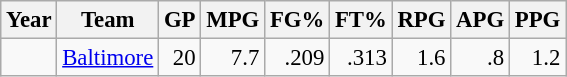<table class="wikitable sortable" style="font-size:95%; text-align:right;">
<tr>
<th>Year</th>
<th>Team</th>
<th>GP</th>
<th>MPG</th>
<th>FG%</th>
<th>FT%</th>
<th>RPG</th>
<th>APG</th>
<th>PPG</th>
</tr>
<tr>
<td style="text-align:left;"></td>
<td style="text-align:left;"><a href='#'>Baltimore</a></td>
<td>20</td>
<td>7.7</td>
<td>.209</td>
<td>.313</td>
<td>1.6</td>
<td>.8</td>
<td>1.2</td>
</tr>
</table>
